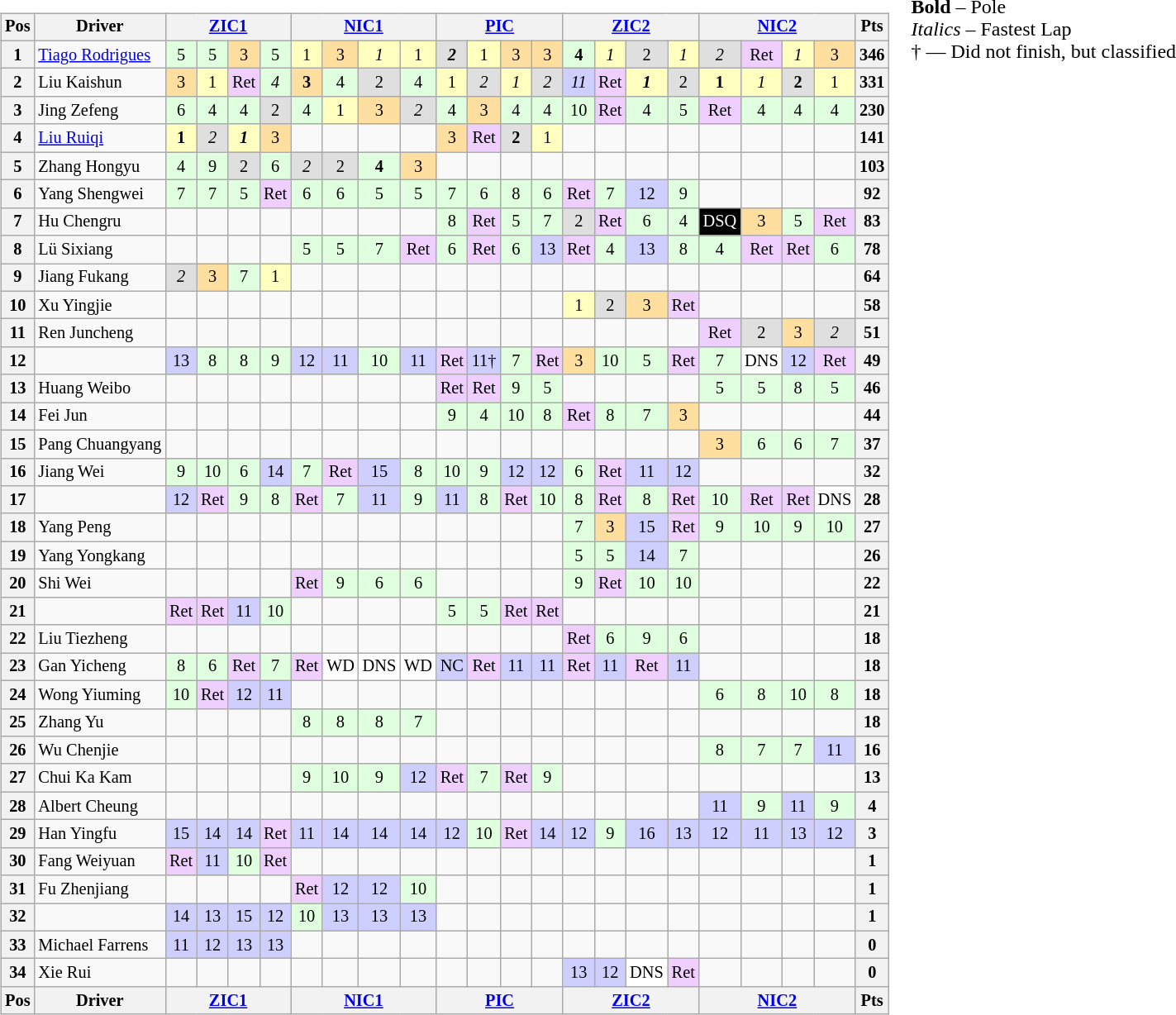<table>
<tr>
<td style="vertical-align:top"><br><table class="wikitable" style="font-size: 85%; text-align:center">
<tr>
<th>Pos</th>
<th>Driver</th>
<th colspan=4><a href='#'>ZIC1</a></th>
<th colspan=4><a href='#'>NIC1</a></th>
<th colspan=4><a href='#'>PIC</a></th>
<th colspan=4><a href='#'>ZIC2</a></th>
<th colspan=4><a href='#'>NIC2</a></th>
<th>Pts</th>
</tr>
<tr>
<th>1</th>
<td style="text-align:left"> <a href='#'>Tiago Rodrigues</a></td>
<td style="background:#dfffdf">5</td>
<td style="background:#dfffdf">5</td>
<td style="background:#ffdf9f">3</td>
<td style="background:#dfffdf">5</td>
<td style="background:#ffffbf">1</td>
<td style="background:#ffdf9f">3</td>
<td style="background:#ffffbf"><em>1</em></td>
<td style="background:#ffffbf">1</td>
<td style="background:#dfdfdf"><strong><em>2</em></strong></td>
<td style="background:#ffffbf">1</td>
<td style="background:#ffdf9f">3</td>
<td style="background:#ffdf9f">3</td>
<td style="background:#dfffdf"><strong>4</strong></td>
<td style="background:#ffffbf"><em>1</em></td>
<td style="background:#dfdfdf">2</td>
<td style="background:#ffffbf"><em>1</em></td>
<td style="background:#dfdfdf"><em>2</em></td>
<td style="background:#efcfff">Ret</td>
<td style="background:#ffffbf"><em>1</em></td>
<td style="background:#ffdf9f">3</td>
<th>346</th>
</tr>
<tr>
<th>2</th>
<td style="text-align:left"> Liu Kaishun</td>
<td style="background:#ffdf9f">3</td>
<td style="background:#ffffbf">1</td>
<td style="background:#efcfff">Ret</td>
<td style="background:#dfffdf"><em>4</em></td>
<td style="background:#ffdf9f"><strong>3</strong></td>
<td style="background:#dfffdf">4</td>
<td style="background:#dfdfdf">2</td>
<td style="background:#dfffdf">4</td>
<td style="background:#ffffbf">1</td>
<td style="background:#dfdfdf"><em>2</em></td>
<td style="background:#ffffbf"><em>1</em></td>
<td style="background:#dfdfdf"><em>2</em></td>
<td style="background:#cfcfff"><em>11</em></td>
<td style="background:#efcfff">Ret</td>
<td style="background:#ffffbf"><strong><em>1</em></strong></td>
<td style="background:#dfdfdf">2</td>
<td style="background:#ffffbf"><strong>1</strong></td>
<td style="background:#ffffbf"><em>1</em></td>
<td style="background:#dfdfdf"><strong>2</strong></td>
<td style="background:#ffffbf">1</td>
<th>331</th>
</tr>
<tr>
<th>3</th>
<td style="text-align:left"> Jing Zefeng</td>
<td style="background:#dfffdf">6</td>
<td style="background:#dfffdf">4</td>
<td style="background:#dfffdf">4</td>
<td style="background:#dfdfdf">2</td>
<td style="background:#dfffdf">4</td>
<td style="background:#ffffbf">1</td>
<td style="background:#ffdf9f">3</td>
<td style="background:#dfdfdf"><em>2</em></td>
<td style="background:#dfffdf">4</td>
<td style="background:#ffdf9f">3</td>
<td style="background:#dfffdf">4</td>
<td style="background:#dfffdf">4</td>
<td style="background:#dfffdf">10</td>
<td style="background:#efcfff">Ret</td>
<td style="background:#dfffdf">4</td>
<td style="background:#dfffdf">5</td>
<td style="background:#efcfff">Ret</td>
<td style="background:#dfffdf">4</td>
<td style="background:#dfffdf">4</td>
<td style="background:#dfffdf">4</td>
<th>230</th>
</tr>
<tr>
<th>4</th>
<td style="text-align:left"> <a href='#'>Liu Ruiqi</a></td>
<td style="background:#ffffbf"><strong>1</strong></td>
<td style="background:#dfdfdf"><em>2</em></td>
<td style="background:#ffffbf"><strong><em>1</em></strong></td>
<td style="background:#ffdf9f">3</td>
<td></td>
<td></td>
<td></td>
<td></td>
<td style="background:#ffdf9f">3</td>
<td style="background:#efcfff">Ret</td>
<td style="background:#dfdfdf"><strong>2</strong></td>
<td style="background:#ffffbf">1</td>
<td></td>
<td></td>
<td></td>
<td></td>
<td></td>
<td></td>
<td></td>
<td></td>
<th>141</th>
</tr>
<tr>
<th>5</th>
<td style="text-align:left"> Zhang Hongyu</td>
<td style="background:#dfffdf">4</td>
<td style="background:#dfffdf">9</td>
<td style="background:#dfdfdf">2</td>
<td style="background:#dfffdf">6</td>
<td style="background:#dfdfdf"><em>2</em></td>
<td style="background:#dfdfdf">2</td>
<td style="background:#dfffdf"><strong>4</strong></td>
<td style="background:#ffdf9f">3</td>
<td></td>
<td></td>
<td></td>
<td></td>
<td></td>
<td></td>
<td></td>
<td></td>
<td></td>
<td></td>
<td></td>
<td></td>
<th>103</th>
</tr>
<tr>
<th>6</th>
<td style="text-align:left"> Yang Shengwei</td>
<td style="background:#dfffdf">7</td>
<td style="background:#dfffdf">7</td>
<td style="background:#dfffdf">5</td>
<td style="background:#efcfff">Ret</td>
<td style="background:#dfffdf">6</td>
<td style="background:#dfffdf">6</td>
<td style="background:#dfffdf">5</td>
<td style="background:#dfffdf">5</td>
<td style="background:#dfffdf">7</td>
<td style="background:#dfffdf">6</td>
<td style="background:#dfffdf">8</td>
<td style="background:#dfffdf">6</td>
<td style="background:#efcfff">Ret</td>
<td style="background:#dfffdf">7</td>
<td style="background:#cfcfff">12</td>
<td style="background:#dfffdf">9</td>
<td></td>
<td></td>
<td></td>
<td></td>
<th>92</th>
</tr>
<tr>
<th>7</th>
<td style="text-align:left"> Hu Chengru</td>
<td></td>
<td></td>
<td></td>
<td></td>
<td></td>
<td></td>
<td></td>
<td></td>
<td style="background:#dfffdf">8</td>
<td style="background:#efcfff">Ret</td>
<td style="background:#dfffdf">5</td>
<td style="background:#dfffdf">7</td>
<td style="background:#dfdfdf">2</td>
<td style="background:#efcfff">Ret</td>
<td style="background:#dfffdf">6</td>
<td style="background:#dfffdf">4</td>
<td style="background:#000000; color:#ffffff">DSQ</td>
<td style="background:#ffdf9f">3</td>
<td style="background:#dfffdf">5</td>
<td style="background:#efcfff">Ret</td>
<th>83</th>
</tr>
<tr>
<th>8</th>
<td style="text-align:left"> Lü Sixiang</td>
<td></td>
<td></td>
<td></td>
<td></td>
<td style="background:#dfffdf">5</td>
<td style="background:#dfffdf">5</td>
<td style="background:#dfffdf">7</td>
<td style="background:#efcfff">Ret</td>
<td style="background:#dfffdf">6</td>
<td style="background:#efcfff">Ret</td>
<td style="background:#dfffdf">6</td>
<td style="background:#cfcfff">13</td>
<td style="background:#efcfff">Ret</td>
<td style="background:#dfffdf">4</td>
<td style="background:#cfcfff">13</td>
<td style="background:#dfffdf">8</td>
<td style="background:#dfffdf">4</td>
<td style="background:#efcfff">Ret</td>
<td style="background:#efcfff">Ret</td>
<td style="background:#dfffdf">6</td>
<th>78</th>
</tr>
<tr>
<th>9</th>
<td style="text-align:left"> Jiang Fukang</td>
<td style="background:#dfdfdf"><em>2</em></td>
<td style="background:#ffdf9f">3</td>
<td style="background:#dfffdf">7</td>
<td style="background:#ffffbf">1</td>
<td></td>
<td></td>
<td></td>
<td></td>
<td></td>
<td></td>
<td></td>
<td></td>
<td></td>
<td></td>
<td></td>
<td></td>
<td></td>
<td></td>
<td></td>
<td></td>
<th>64</th>
</tr>
<tr>
<th>10</th>
<td style="text-align:left"> Xu Yingjie</td>
<td></td>
<td></td>
<td></td>
<td></td>
<td></td>
<td></td>
<td></td>
<td></td>
<td></td>
<td></td>
<td></td>
<td></td>
<td style="background:#ffffbf">1</td>
<td style="background:#dfdfdf">2</td>
<td style="background:#ffdf9f">3</td>
<td style="background:#efcfff">Ret</td>
<td></td>
<td></td>
<td></td>
<td></td>
<th>58</th>
</tr>
<tr>
<th>11</th>
<td style="text-align:left"> Ren Juncheng</td>
<td></td>
<td></td>
<td></td>
<td></td>
<td></td>
<td></td>
<td></td>
<td></td>
<td></td>
<td></td>
<td></td>
<td></td>
<td></td>
<td></td>
<td></td>
<td></td>
<td style="background:#efcfff">Ret</td>
<td style="background:#dfdfdf">2</td>
<td style="background:#ffdf9f">3</td>
<td style="background:#dfdfdf"><em>2</em></td>
<th>51</th>
</tr>
<tr>
<th>12</th>
<td style="text-align:left"> </td>
<td style="background:#cfcfff">13</td>
<td style="background:#dfffdf">8</td>
<td style="background:#dfffdf">8</td>
<td style="background:#dfffdf">9</td>
<td style="background:#cfcfff">12</td>
<td style="background:#cfcfff">11</td>
<td style="background:#dfffdf">10</td>
<td style="background:#cfcfff">11</td>
<td style="background:#efcfff">Ret</td>
<td style="background:#cfcfff">11†</td>
<td style="background:#dfffdf">7</td>
<td style="background:#efcfff">Ret</td>
<td style="background:#ffdf9f">3</td>
<td style="background:#dfffdf">10</td>
<td style="background:#dfffdf">5</td>
<td style="background:#efcfff">Ret</td>
<td style="background:#dfffdf">7</td>
<td style="background:#ffffff">DNS</td>
<td style="background:#cfcfff">12</td>
<td style="background:#efcfff">Ret</td>
<th>49</th>
</tr>
<tr>
<th>13</th>
<td style="text-align:left"> Huang Weibo</td>
<td></td>
<td></td>
<td></td>
<td></td>
<td></td>
<td></td>
<td></td>
<td></td>
<td style="background:#efcfff">Ret</td>
<td style="background:#efcfff">Ret</td>
<td style="background:#dfffdf">9</td>
<td style="background:#dfffdf">5</td>
<td></td>
<td></td>
<td></td>
<td></td>
<td style="background:#dfffdf">5</td>
<td style="background:#dfffdf">5</td>
<td style="background:#dfffdf">8</td>
<td style="background:#dfffdf">5</td>
<th>46</th>
</tr>
<tr>
<th>14</th>
<td style="text-align:left"> Fei Jun</td>
<td></td>
<td></td>
<td></td>
<td></td>
<td></td>
<td></td>
<td></td>
<td></td>
<td style="background:#dfffdf">9</td>
<td style="background:#dfffdf">4</td>
<td style="background:#dfffdf">10</td>
<td style="background:#dfffdf">8</td>
<td style="background:#efcfff">Ret</td>
<td style="background:#dfffdf">8</td>
<td style="background:#dfffdf">7</td>
<td style="background:#ffdf9f">3</td>
<td></td>
<td></td>
<td></td>
<td></td>
<th>44</th>
</tr>
<tr>
<th>15</th>
<td style="text-align:left" nowrap=""> Pang Chuangyang</td>
<td></td>
<td></td>
<td></td>
<td></td>
<td></td>
<td></td>
<td></td>
<td></td>
<td></td>
<td></td>
<td></td>
<td></td>
<td></td>
<td></td>
<td></td>
<td></td>
<td style="background:#ffdf9f">3</td>
<td style="background:#dfffdf">6</td>
<td style="background:#dfffdf">6</td>
<td style="background:#dfffdf">7</td>
<th>37</th>
</tr>
<tr>
<th>16</th>
<td style="text-align:left"> Jiang Wei</td>
<td style="background:#dfffdf">9</td>
<td style="background:#dfffdf">10</td>
<td style="background:#dfffdf">6</td>
<td style="background:#cfcfff">14</td>
<td style="background:#dfffdf">7</td>
<td style="background:#efcfff">Ret</td>
<td style="background:#cfcfff">15</td>
<td style="background:#dfffdf">8</td>
<td style="background:#dfffdf">10</td>
<td style="background:#dfffdf">9</td>
<td style="background:#cfcfff">12</td>
<td style="background:#cfcfff">12</td>
<td style="background:#dfffdf">6</td>
<td style="background:#efcfff">Ret</td>
<td style="background:#cfcfff">11</td>
<td style="background:#cfcfff">12</td>
<td></td>
<td></td>
<td></td>
<td></td>
<th>32</th>
</tr>
<tr>
<th>17</th>
<td style="text-align:left"> </td>
<td style="background:#cfcfff">12</td>
<td style="background:#efcfff">Ret</td>
<td style="background:#dfffdf">9</td>
<td style="background:#dfffdf">8</td>
<td style="background:#efcfff">Ret</td>
<td style="background:#dfffdf">7</td>
<td style="background:#cfcfff">11</td>
<td style="background:#dfffdf">9</td>
<td style="background:#cfcfff">11</td>
<td style="background:#dfffdf">8</td>
<td style="background:#efcfff">Ret</td>
<td style="background:#dfffdf">10</td>
<td style="background:#dfffdf">8</td>
<td style="background:#efcfff">Ret</td>
<td style="background:#dfffdf">8</td>
<td style="background:#efcfff">Ret</td>
<td style="background:#dfffdf">10</td>
<td style="background:#efcfff">Ret</td>
<td style="background:#efcfff">Ret</td>
<td style="background:#ffffff">DNS</td>
<th>28</th>
</tr>
<tr>
<th>18</th>
<td style="text-align:left"> Yang Peng</td>
<td></td>
<td></td>
<td></td>
<td></td>
<td></td>
<td></td>
<td></td>
<td></td>
<td></td>
<td></td>
<td></td>
<td></td>
<td style="background:#dfffdf">7</td>
<td style="background:#ffdf9f">3</td>
<td style="background:#cfcfff">15</td>
<td style="background:#efcfff">Ret</td>
<td style="background:#dfffdf">9</td>
<td style="background:#dfffdf">10</td>
<td style="background:#dfffdf">9</td>
<td style="background:#dfffdf">10</td>
<th>27</th>
</tr>
<tr>
<th>19</th>
<td style="text-align:left"> Yang Yongkang</td>
<td></td>
<td></td>
<td></td>
<td></td>
<td></td>
<td></td>
<td></td>
<td></td>
<td></td>
<td></td>
<td></td>
<td></td>
<td style="background:#dfffdf">5</td>
<td style="background:#dfffdf">5</td>
<td style="background:#cfcfff">14</td>
<td style="background:#dfffdf">7</td>
<td></td>
<td></td>
<td></td>
<td></td>
<th>26</th>
</tr>
<tr>
<th>20</th>
<td style="text-align:left"> Shi Wei</td>
<td></td>
<td></td>
<td></td>
<td></td>
<td style="background:#efcfff">Ret</td>
<td style="background:#dfffdf">9</td>
<td style="background:#dfffdf">6</td>
<td style="background:#dfffdf">6</td>
<td></td>
<td></td>
<td></td>
<td></td>
<td style="background:#dfffdf">9</td>
<td style="background:#efcfff">Ret</td>
<td style="background:#dfffdf">10</td>
<td style="background:#dfffdf">10</td>
<td></td>
<td></td>
<td></td>
<td></td>
<th>22</th>
</tr>
<tr>
<th>21</th>
<td style="text-align:left" nowrap> </td>
<td style="background:#efcfff">Ret</td>
<td style="background:#efcfff">Ret</td>
<td style="background:#cfcfff">11</td>
<td style="background:#dfffdf">10</td>
<td></td>
<td></td>
<td></td>
<td></td>
<td style="background:#dfffdf">5</td>
<td style="background:#dfffdf">5</td>
<td style="background:#efcfff">Ret</td>
<td style="background:#efcfff">Ret</td>
<td></td>
<td></td>
<td></td>
<td></td>
<td></td>
<td></td>
<td></td>
<td></td>
<th>21</th>
</tr>
<tr>
<th>22</th>
<td style="text-align:left"> Liu Tiezheng</td>
<td></td>
<td></td>
<td></td>
<td></td>
<td></td>
<td></td>
<td></td>
<td></td>
<td></td>
<td></td>
<td></td>
<td></td>
<td style="background:#efcfff">Ret</td>
<td style="background:#dfffdf">6</td>
<td style="background:#dfffdf">9</td>
<td style="background:#dfffdf">6</td>
<td></td>
<td></td>
<td></td>
<td></td>
<th>18</th>
</tr>
<tr>
<th>23</th>
<td style="text-align:left"> Gan Yicheng</td>
<td style="background:#dfffdf">8</td>
<td style="background:#dfffdf">6</td>
<td style="background:#efcfff">Ret</td>
<td style="background:#dfffdf">7</td>
<td style="background:#efcfff">Ret</td>
<td style="background:#ffffff">WD</td>
<td style="background:#ffffff">DNS</td>
<td style="background:#ffffff">WD</td>
<td style="background:#cfcfff">NC</td>
<td style="background:#efcfff">Ret</td>
<td style="background:#cfcfff">11</td>
<td style="background:#cfcfff">11</td>
<td style="background:#efcfff">Ret</td>
<td style="background:#cfcfff">11</td>
<td style="background:#efcfff">Ret</td>
<td style="background:#cfcfff">11</td>
<td></td>
<td></td>
<td></td>
<td></td>
<th>18</th>
</tr>
<tr>
<th>24</th>
<td style="text-align:left"> Wong Yiuming</td>
<td style="background:#dfffdf">10</td>
<td style="background:#efcfff">Ret</td>
<td style="background:#cfcfff">12</td>
<td style="background:#cfcfff">11</td>
<td></td>
<td></td>
<td></td>
<td></td>
<td></td>
<td></td>
<td></td>
<td></td>
<td></td>
<td></td>
<td></td>
<td></td>
<td style="background:#dfffdf">6</td>
<td style="background:#dfffdf">8</td>
<td style="background:#dfffdf">10</td>
<td style="background:#dfffdf">8</td>
<th>18</th>
</tr>
<tr>
<th>25</th>
<td style="text-align:left"> Zhang Yu</td>
<td></td>
<td></td>
<td></td>
<td></td>
<td style="background:#dfffdf">8</td>
<td style="background:#dfffdf">8</td>
<td style="background:#dfffdf">8</td>
<td style="background:#dfffdf">7</td>
<td></td>
<td></td>
<td></td>
<td></td>
<td></td>
<td></td>
<td></td>
<td></td>
<td></td>
<td></td>
<td></td>
<td></td>
<th>18</th>
</tr>
<tr>
<th>26</th>
<td style="text-align:left"> Wu Chenjie</td>
<td></td>
<td></td>
<td></td>
<td></td>
<td></td>
<td></td>
<td></td>
<td></td>
<td></td>
<td></td>
<td></td>
<td></td>
<td></td>
<td></td>
<td></td>
<td></td>
<td style="background:#dfffdf">8</td>
<td style="background:#dfffdf">7</td>
<td style="background:#dfffdf">7</td>
<td style="background:#cfcfff">11</td>
<th>16</th>
</tr>
<tr>
<th>27</th>
<td style="text-align:left"> Chui Ka Kam</td>
<td></td>
<td></td>
<td></td>
<td></td>
<td style="background:#dfffdf">9</td>
<td style="background:#dfffdf">10</td>
<td style="background:#dfffdf">9</td>
<td style="background:#cfcfff">12</td>
<td style="background:#efcfff">Ret</td>
<td style="background:#dfffdf">7</td>
<td style="background:#efcfff">Ret</td>
<td style="background:#dfffdf">9</td>
<td></td>
<td></td>
<td></td>
<td></td>
<td></td>
<td></td>
<td></td>
<td></td>
<th>13</th>
</tr>
<tr>
<th>28</th>
<td style="text-align:left"> Albert Cheung</td>
<td></td>
<td></td>
<td></td>
<td></td>
<td></td>
<td></td>
<td></td>
<td></td>
<td></td>
<td></td>
<td></td>
<td></td>
<td></td>
<td></td>
<td></td>
<td></td>
<td style="background:#cfcfff">11</td>
<td style="background:#dfffdf">9</td>
<td style="background:#cfcfff">11</td>
<td style="background:#dfffdf">9</td>
<th>4</th>
</tr>
<tr>
<th>29</th>
<td style="text-align:left"> Han Yingfu</td>
<td style="background:#cfcfff">15</td>
<td style="background:#cfcfff">14</td>
<td style="background:#cfcfff">14</td>
<td style="background:#efcfff">Ret</td>
<td style="background:#cfcfff">11</td>
<td style="background:#cfcfff">14</td>
<td style="background:#cfcfff">14</td>
<td style="background:#cfcfff">14</td>
<td style="background:#cfcfff">12</td>
<td style="background:#dfffdf">10</td>
<td style="background:#efcfff">Ret</td>
<td style="background:#cfcfff">14</td>
<td style="background:#cfcfff">12</td>
<td style="background:#dfffdf">9</td>
<td style="background:#cfcfff">16</td>
<td style="background:#cfcfff">13</td>
<td style="background:#cfcfff">12</td>
<td style="background:#cfcfff">11</td>
<td style="background:#cfcfff">13</td>
<td style="background:#cfcfff">12</td>
<th>3</th>
</tr>
<tr>
<th>30</th>
<td style="text-align:left"> Fang Weiyuan</td>
<td style="background:#efcfff">Ret</td>
<td style="background:#cfcfff">11</td>
<td style="background:#dfffdf">10</td>
<td style="background:#efcfff">Ret</td>
<td></td>
<td></td>
<td></td>
<td></td>
<td></td>
<td></td>
<td></td>
<td></td>
<td></td>
<td></td>
<td></td>
<td></td>
<td></td>
<td></td>
<td></td>
<td></td>
<th>1</th>
</tr>
<tr>
<th>31</th>
<td style="text-align:left"> Fu Zhenjiang</td>
<td></td>
<td></td>
<td></td>
<td></td>
<td style="background:#efcfff">Ret</td>
<td style="background:#cfcfff">12</td>
<td style="background:#cfcfff">12</td>
<td style="background:#dfffdf">10</td>
<td></td>
<td></td>
<td></td>
<td></td>
<td></td>
<td></td>
<td></td>
<td></td>
<td></td>
<td></td>
<td></td>
<td></td>
<th>1</th>
</tr>
<tr>
<th>32</th>
<td style="text-align:left"> </td>
<td style="background:#cfcfff">14</td>
<td style="background:#cfcfff">13</td>
<td style="background:#cfcfff">15</td>
<td style="background:#cfcfff">12</td>
<td style="background:#dfffdf">10</td>
<td style="background:#cfcfff">13</td>
<td style="background:#cfcfff">13</td>
<td style="background:#cfcfff">13</td>
<td></td>
<td></td>
<td></td>
<td></td>
<td></td>
<td></td>
<td></td>
<td></td>
<td></td>
<td></td>
<td></td>
<td></td>
<th>1</th>
</tr>
<tr>
<th>33</th>
<td style="text-align:left"> Michael Farrens</td>
<td style="background:#cfcfff">11</td>
<td style="background:#cfcfff">12</td>
<td style="background:#cfcfff">13</td>
<td style="background:#cfcfff">13</td>
<td></td>
<td></td>
<td></td>
<td></td>
<td></td>
<td></td>
<td></td>
<td></td>
<td></td>
<td></td>
<td></td>
<td></td>
<td></td>
<td></td>
<td></td>
<td></td>
<th>0</th>
</tr>
<tr>
<th>34</th>
<td style="text-align:left"> Xie Rui</td>
<td></td>
<td></td>
<td></td>
<td></td>
<td></td>
<td></td>
<td></td>
<td></td>
<td></td>
<td></td>
<td></td>
<td></td>
<td style="background:#cfcfff">13</td>
<td style="background:#cfcfff">12</td>
<td style="background:#ffffff">DNS</td>
<td style="background:#efcfff">Ret</td>
<td></td>
<td></td>
<td></td>
<td></td>
<th>0</th>
</tr>
<tr>
<th>Pos</th>
<th>Driver</th>
<th colspan=4><a href='#'>ZIC1</a></th>
<th colspan=4><a href='#'>NIC1</a></th>
<th colspan=4><a href='#'>PIC</a></th>
<th colspan=4><a href='#'>ZIC2</a></th>
<th colspan=4><a href='#'>NIC2</a></th>
<th>Pts</th>
</tr>
</table>
</td>
<td style="vertical-align:top"><br>
<span><strong>Bold</strong> – Pole<br><em>Italics</em> – Fastest Lap<br>† — Did not finish, but classified</span></td>
</tr>
</table>
